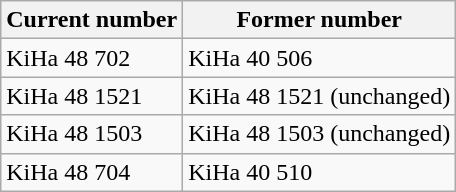<table class="wikitable">
<tr>
<th>Current number</th>
<th>Former number</th>
</tr>
<tr>
<td>KiHa 48 702</td>
<td>KiHa 40 506</td>
</tr>
<tr>
<td>KiHa 48 1521</td>
<td>KiHa 48 1521 (unchanged)</td>
</tr>
<tr>
<td>KiHa 48 1503</td>
<td>KiHa 48 1503 (unchanged)</td>
</tr>
<tr>
<td>KiHa 48 704</td>
<td>KiHa 40 510</td>
</tr>
</table>
